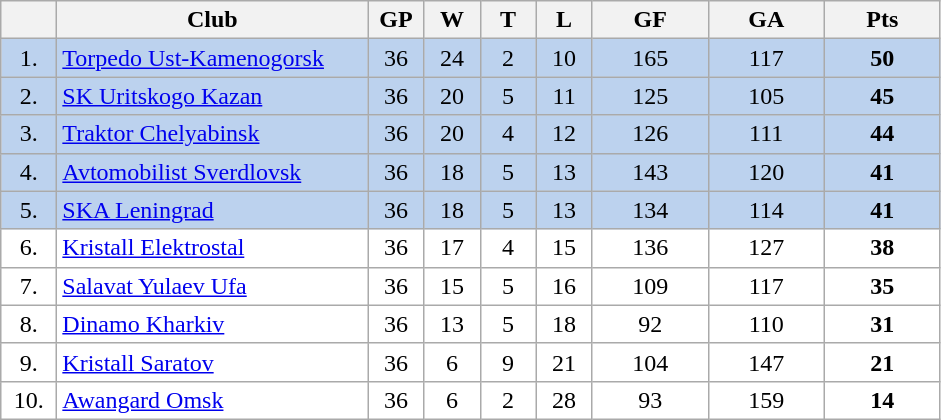<table class="wikitable">
<tr>
<th width="30"></th>
<th width="200">Club</th>
<th width="30">GP</th>
<th width="30">W</th>
<th width="30">T</th>
<th width="30">L</th>
<th width="70">GF</th>
<th width="70">GA</th>
<th width="70">Pts</th>
</tr>
<tr bgcolor="#BCD2EE" align="center">
<td>1.</td>
<td align="left"><a href='#'>Torpedo Ust-Kamenogorsk</a></td>
<td>36</td>
<td>24</td>
<td>2</td>
<td>10</td>
<td>165</td>
<td>117</td>
<td><strong>50</strong></td>
</tr>
<tr bgcolor="#BCD2EE" align="center">
<td>2.</td>
<td align="left"><a href='#'>SK Uritskogo Kazan</a></td>
<td>36</td>
<td>20</td>
<td>5</td>
<td>11</td>
<td>125</td>
<td>105</td>
<td><strong>45</strong></td>
</tr>
<tr bgcolor="#BCD2EE" align="center">
<td>3.</td>
<td align="left"><a href='#'>Traktor Chelyabinsk</a></td>
<td>36</td>
<td>20</td>
<td>4</td>
<td>12</td>
<td>126</td>
<td>111</td>
<td><strong>44</strong></td>
</tr>
<tr bgcolor="#BCD2EE" align="center">
<td>4.</td>
<td align="left"><a href='#'>Avtomobilist Sverdlovsk</a></td>
<td>36</td>
<td>18</td>
<td>5</td>
<td>13</td>
<td>143</td>
<td>120</td>
<td><strong>41</strong></td>
</tr>
<tr bgcolor="#BCD2EE" align="center">
<td>5.</td>
<td align="left"><a href='#'>SKA Leningrad</a></td>
<td>36</td>
<td>18</td>
<td>5</td>
<td>13</td>
<td>134</td>
<td>114</td>
<td><strong>41</strong></td>
</tr>
<tr bgcolor="#FFFFFF" align="center">
<td>6.</td>
<td align="left"><a href='#'>Kristall Elektrostal</a></td>
<td>36</td>
<td>17</td>
<td>4</td>
<td>15</td>
<td>136</td>
<td>127</td>
<td><strong>38</strong></td>
</tr>
<tr bgcolor="#FFFFFF" align="center">
<td>7.</td>
<td align="left"><a href='#'>Salavat Yulaev Ufa</a></td>
<td>36</td>
<td>15</td>
<td>5</td>
<td>16</td>
<td>109</td>
<td>117</td>
<td><strong>35</strong></td>
</tr>
<tr bgcolor="#FFFFFF" align="center">
<td>8.</td>
<td align="left"><a href='#'>Dinamo Kharkiv</a></td>
<td>36</td>
<td>13</td>
<td>5</td>
<td>18</td>
<td>92</td>
<td>110</td>
<td><strong>31</strong></td>
</tr>
<tr bgcolor="#FFFFFF" align="center">
<td>9.</td>
<td align="left"><a href='#'>Kristall Saratov</a></td>
<td>36</td>
<td>6</td>
<td>9</td>
<td>21</td>
<td>104</td>
<td>147</td>
<td><strong>21</strong></td>
</tr>
<tr bgcolor="#FFFFFF" align="center">
<td>10.</td>
<td align="left"><a href='#'>Awangard Omsk</a></td>
<td>36</td>
<td>6</td>
<td>2</td>
<td>28</td>
<td>93</td>
<td>159</td>
<td><strong>14</strong></td>
</tr>
</table>
